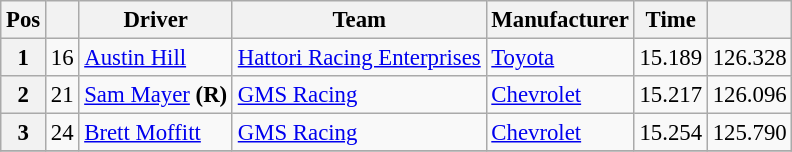<table class="wikitable" style="font-size:95%">
<tr>
<th>Pos</th>
<th></th>
<th>Driver</th>
<th>Team</th>
<th>Manufacturer</th>
<th>Time</th>
<th></th>
</tr>
<tr>
<th>1</th>
<td>16</td>
<td><a href='#'>Austin Hill</a></td>
<td><a href='#'>Hattori Racing Enterprises</a></td>
<td><a href='#'>Toyota</a></td>
<td>15.189</td>
<td>126.328</td>
</tr>
<tr>
<th>2</th>
<td>21</td>
<td><a href='#'>Sam Mayer</a> <strong>(R)</strong></td>
<td><a href='#'>GMS Racing</a></td>
<td><a href='#'>Chevrolet</a></td>
<td>15.217</td>
<td>126.096</td>
</tr>
<tr>
<th>3</th>
<td>24</td>
<td><a href='#'>Brett Moffitt</a></td>
<td><a href='#'>GMS Racing</a></td>
<td><a href='#'>Chevrolet</a></td>
<td>15.254</td>
<td>125.790</td>
</tr>
<tr>
</tr>
</table>
